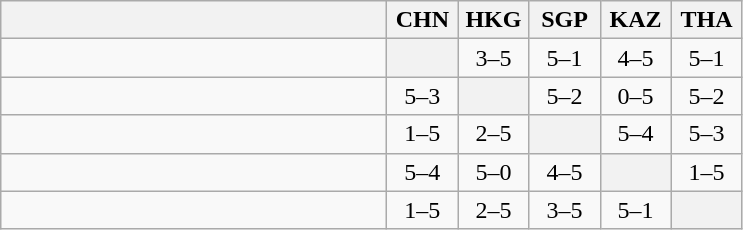<table class="wikitable" style="text-align:center">
<tr>
<th width="250"> </th>
<th width="40">CHN</th>
<th width="40">HKG</th>
<th width="40">SGP</th>
<th width="40">KAZ</th>
<th width="40">THA</th>
</tr>
<tr>
<td align=left></td>
<th></th>
<td>3–5</td>
<td>5–1</td>
<td>4–5</td>
<td>5–1</td>
</tr>
<tr>
<td align=left></td>
<td>5–3</td>
<th></th>
<td>5–2</td>
<td>0–5</td>
<td>5–2</td>
</tr>
<tr>
<td align=left></td>
<td>1–5</td>
<td>2–5</td>
<th></th>
<td>5–4</td>
<td>5–3</td>
</tr>
<tr>
<td align=left></td>
<td>5–4</td>
<td>5–0</td>
<td>4–5</td>
<th></th>
<td>1–5</td>
</tr>
<tr>
<td align=left></td>
<td>1–5</td>
<td>2–5</td>
<td>3–5</td>
<td>5–1</td>
<th></th>
</tr>
</table>
